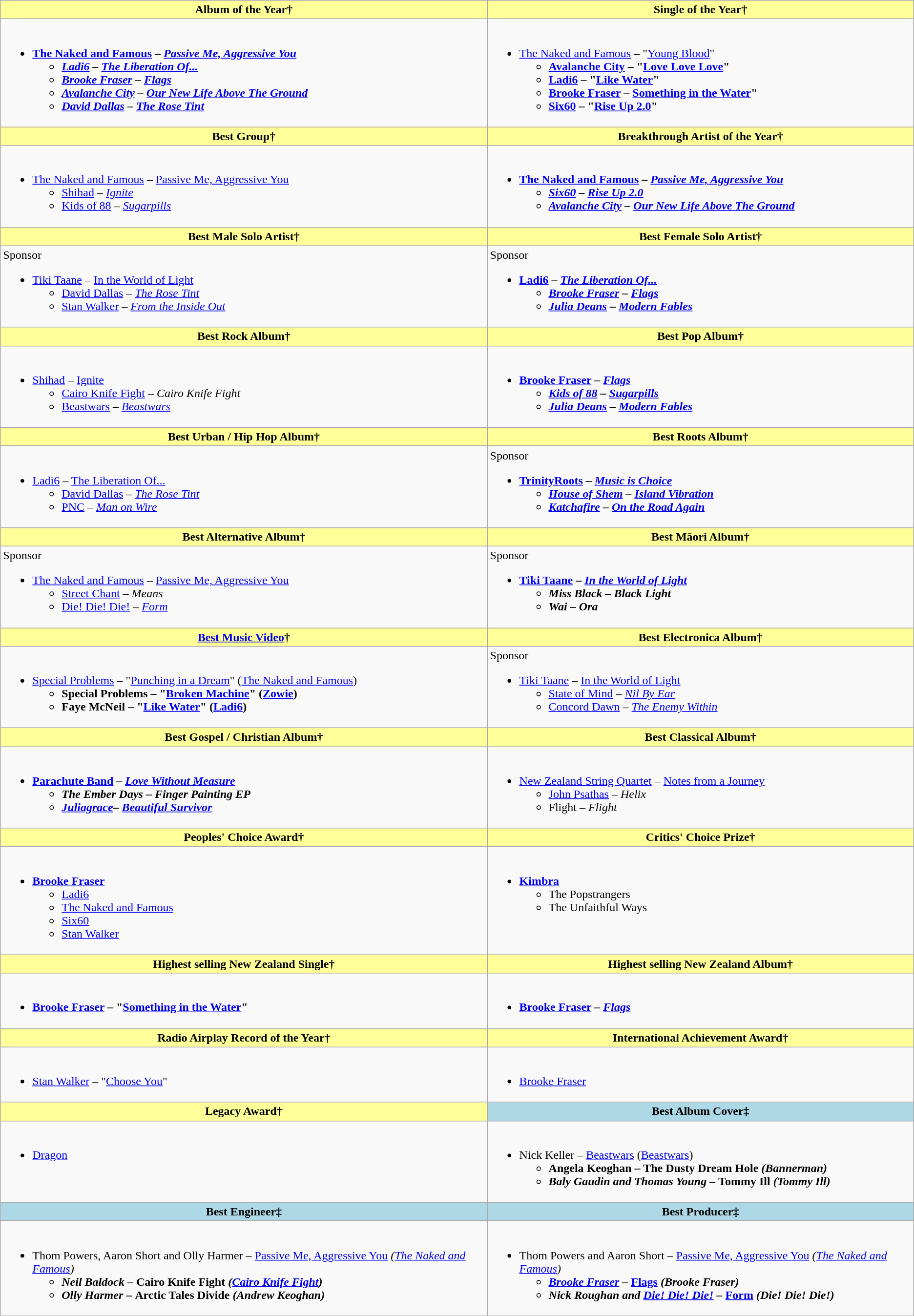<table class=wikitable style=width="150%">
<tr>
<th style="background:#FFFF99;" ! style=width="50%">Album of the Year†</th>
<th style="background:#FFFF99;" ! style=width="50%">Single of the Year†</th>
</tr>
<tr>
<td valign="top"><br><ul><li><strong><a href='#'>The Naked and Famous</a> – <em><a href='#'>Passive Me, Aggressive You</a><strong><em><ul><li><a href='#'>Ladi6</a> – </em><a href='#'>The Liberation Of...</a><em></li><li><a href='#'>Brooke Fraser</a> – </em><a href='#'>Flags</a><em></li><li><a href='#'>Avalanche City</a> – </em><a href='#'>Our New Life Above The Ground</a><em></li><li><a href='#'>David Dallas</a> – </em><a href='#'>The Rose Tint</a><em></li></ul></li></ul></td>
<td valign="top"><br><ul><li></strong><a href='#'>The Naked and Famous</a> – "<a href='#'>Young Blood</a>"<strong><ul><li><a href='#'>Avalanche City</a> – "<a href='#'>Love Love Love</a>"</li><li><a href='#'>Ladi6</a> – "<a href='#'>Like Water</a>"</li><li><a href='#'>Brooke Fraser</a> – <a href='#'>Something in the Water</a>"</li><li><a href='#'>Six60</a> – "<a href='#'>Rise Up 2.0</a>"</li></ul></li></ul></td>
</tr>
<tr>
<th style="background:#FFFF99;" ! style=width="50%">Best Group†</th>
<th style="background:#FFFF99;" ! style=width="50%">Breakthrough Artist of the Year†</th>
</tr>
<tr>
<td valign="top"><br><ul><li></strong><a href='#'>The Naked and Famous</a> – </em><a href='#'>Passive Me, Aggressive You</a></em></strong><ul><li><a href='#'>Shihad</a> – <em><a href='#'>Ignite</a></em></li><li><a href='#'>Kids of 88</a> – <em><a href='#'>Sugarpills</a></em></li></ul></li></ul></td>
<td valign="top"><br><ul><li><strong><a href='#'>The Naked and Famous</a> – <em><a href='#'>Passive Me, Aggressive You</a><strong><em><ul><li><a href='#'>Six60</a> – </em><a href='#'>Rise Up 2.0</a><em></li><li><a href='#'>Avalanche City</a> – </em><a href='#'>Our New Life Above The Ground</a><em></li></ul></li></ul></td>
</tr>
<tr>
<th style="background:#FFFF99;" ! style=width="50%">Best Male Solo Artist†</th>
<th style="background:#FFFF99;" ! style=width="50%">Best Female Solo Artist†</th>
</tr>
<tr>
<td valign="top"><span>Sponsor</span><br><ul><li></strong><a href='#'>Tiki Taane</a> – </em><a href='#'>In the World of Light</a></em></strong><ul><li><a href='#'>David Dallas</a> – <em><a href='#'>The Rose Tint</a></em></li><li><a href='#'>Stan Walker</a> – <em><a href='#'>From the Inside Out</a></em></li></ul></li></ul></td>
<td valign="top"><span>Sponsor</span><br><ul><li><strong><a href='#'>Ladi6</a> – <em><a href='#'>The Liberation Of...</a><strong><em><ul><li><a href='#'>Brooke Fraser</a> – </em><a href='#'>Flags</a><em></li><li><a href='#'>Julia Deans</a> – </em><a href='#'>Modern Fables</a><em></li></ul></li></ul></td>
</tr>
<tr>
<th style="background:#FFFF99;" ! style=width="50%">Best Rock Album†</th>
<th style="background:#FFFF99;" ! style=width="50%">Best Pop Album†</th>
</tr>
<tr>
<td valign="top"><br><ul><li></strong><a href='#'>Shihad</a> – </em><a href='#'>Ignite</a></em></strong><ul><li><a href='#'>Cairo Knife Fight</a> – <em>Cairo Knife Fight</em></li><li><a href='#'>Beastwars</a> – <em><a href='#'>Beastwars</a></em></li></ul></li></ul></td>
<td valign="top"><br><ul><li><strong><a href='#'>Brooke Fraser</a> – <em><a href='#'>Flags</a><strong><em><ul><li><a href='#'>Kids of 88</a> – </em><a href='#'>Sugarpills</a><em></li><li><a href='#'>Julia Deans</a> – </em><a href='#'>Modern Fables</a><em></li></ul></li></ul></td>
</tr>
<tr>
<th style="background:#FFFF99;" ! style=width="50%">Best Urban / Hip Hop Album†</th>
<th style="background:#FFFF99;" ! style=width="50%">Best Roots Album†</th>
</tr>
<tr>
<td valign="top"><br><ul><li></strong><a href='#'>Ladi6</a> – </em><a href='#'>The Liberation Of...</a></em></strong><ul><li><a href='#'>David Dallas</a> – <em><a href='#'>The Rose Tint</a></em></li><li><a href='#'>PNC</a> – <em><a href='#'>Man on Wire</a></em></li></ul></li></ul></td>
<td valign="top"><span>Sponsor</span><br><ul><li><strong><a href='#'>TrinityRoots</a> – <em><a href='#'>Music is Choice</a><strong><em><ul><li><a href='#'>House of Shem</a> – </em><a href='#'>Island Vibration</a><em></li><li><a href='#'>Katchafire</a> – </em><a href='#'>On the Road Again</a><em></li></ul></li></ul></td>
</tr>
<tr>
<th style="background:#FFFF99;" ! style=width="50%">Best Alternative Album†</th>
<th style="background:#FFFF99;" ! style=width="50%">Best Māori Album†</th>
</tr>
<tr>
<td valign="top"><span>Sponsor</span><br><ul><li></strong><a href='#'>The Naked and Famous</a> – </em><a href='#'>Passive Me, Aggressive You</a></em></strong><ul><li><a href='#'>Street Chant</a> – <em>Means</em></li><li><a href='#'>Die! Die! Die!</a> – <em><a href='#'>Form</a></em></li></ul></li></ul></td>
<td valign="top"><span>Sponsor</span><br><ul><li><strong><a href='#'>Tiki Taane</a> – <em><a href='#'>In the World of Light</a><strong><em><ul><li>Miss Black – </em>Black Light<em></li><li>Wai – </em>Ora<em></li></ul></li></ul></td>
</tr>
<tr>
<th style="background:#FFFF99;" ! style=width="50%"><a href='#'>Best Music Video</a>†</th>
<th style="background:#FFFF99;" ! style=width="50%">Best Electronica Album†</th>
</tr>
<tr>
<td valign="top"><br><ul><li></strong><a href='#'>Special Problems</a> – "<a href='#'>Punching in a Dream</a>" (<a href='#'>The Naked and Famous</a>)<strong><ul><li>Special Problems – "<a href='#'>Broken Machine</a>" (<a href='#'>Zowie</a>)</li><li>Faye McNeil – "<a href='#'>Like Water</a>" (<a href='#'>Ladi6</a>)</li></ul></li></ul></td>
<td valign="top"><span>Sponsor</span><br><ul><li></strong><a href='#'>Tiki Taane</a> – </em><a href='#'>In the World of Light</a></em></strong><ul><li><a href='#'>State of Mind</a> – <em><a href='#'>Nil By Ear</a></em></li><li><a href='#'>Concord Dawn</a> – <em><a href='#'>The Enemy Within</a></em></li></ul></li></ul></td>
</tr>
<tr>
<th style="background:#FFFF99;" ! style=width="50%">Best Gospel / Christian Album†</th>
<th style="background:#FFFF99;" ! style=width="50%">Best Classical Album†</th>
</tr>
<tr>
<td valign="top"><br><ul><li><strong><a href='#'>Parachute Band</a> – <em><a href='#'>Love Without Measure</a><strong><em><ul><li>The Ember Days – </em>Finger Painting EP<em></li><li><a href='#'>Juliagrace</a>– </em><a href='#'>Beautiful Survivor</a><em></li></ul></li></ul></td>
<td valign="top"><br><ul><li></strong><a href='#'>New Zealand String Quartet</a> – </em><a href='#'>Notes from a Journey</a></em></strong><ul><li><a href='#'>John Psathas</a> – <em>Helix</em></li><li>Flight – <em>Flight</em></li></ul></li></ul></td>
</tr>
<tr>
<th style="background:#FFFF99;" ! style=width="50%">Peoples' Choice Award†</th>
<th style="background:#FFFF99;" ! style=width="50%">Critics' Choice Prize†</th>
</tr>
<tr>
<td valign="top"><br><ul><li><strong><a href='#'>Brooke Fraser</a></strong><ul><li><a href='#'>Ladi6</a></li><li><a href='#'>The Naked and Famous</a></li><li><a href='#'>Six60</a></li><li><a href='#'>Stan Walker</a></li></ul></li></ul></td>
<td valign="top"><br><ul><li><strong><a href='#'>Kimbra</a></strong><ul><li>The Popstrangers</li><li>The Unfaithful Ways</li></ul></li></ul></td>
</tr>
<tr>
<th style="background:#FFFF99;" ! style=width="50%">Highest selling New Zealand Single†</th>
<th style="background:#FFFF99;" ! style=width="50%">Highest selling New Zealand Album†</th>
</tr>
<tr>
<td valign="top"><br><ul><li><strong><a href='#'>Brooke Fraser</a> – "<a href='#'>Something in the Water</a>"</strong></li></ul></td>
<td valign="top"><br><ul><li><strong><a href='#'>Brooke Fraser</a> – <em><a href='#'>Flags</a><strong><em></li></ul></td>
</tr>
<tr>
<th style="background:#FFFF99;" ! style=width="50%">Radio Airplay Record of the Year†</th>
<th style="background:#FFFF99;" ! style=width="50%">International Achievement Award†</th>
</tr>
<tr>
<td valign="top"><br><ul><li></strong><a href='#'>Stan Walker</a> – "<a href='#'>Choose You</a>"<strong></li></ul></td>
<td valign="top"><br><ul><li></strong><a href='#'>Brooke Fraser</a><strong></li></ul></td>
</tr>
<tr>
<th style="background:#FFFF99;" ! style=width="50%">Legacy Award†</th>
<th style="background:lightblue;" ! style=width="50%">Best Album Cover‡</th>
</tr>
<tr>
<td valign="top"><br><ul><li></strong><a href='#'>Dragon</a><strong></li></ul></td>
<td><br><ul><li></strong>Nick Keller – <a href='#'>Beastwars</a> (<a href='#'>Beastwars</a>)<strong><ul><li>Angela Keoghan – </em>The Dusty Dream Hole<em> (Bannerman)</li><li>Baly Gaudin and Thomas Young – </em>Tommy Ill<em> (Tommy Ill)</li></ul></li></ul></td>
</tr>
<tr>
<th style="background:lightblue;" ! style=width="50%">Best Engineer‡</th>
<th style="background:lightblue;" ! style=width="50%">Best Producer‡</th>
</tr>
<tr>
<td valign="top"><br><ul><li></strong>Thom Powers, Aaron Short and Olly Harmer – </em><a href='#'>Passive Me, Aggressive You</a><em> (<a href='#'>The Naked and Famous</a>)<strong><ul><li>Neil Baldock – </em>Cairo Knife Fight<em> (<a href='#'>Cairo Knife Fight</a>)</li><li>Olly Harmer – </em>Arctic Tales Divide<em> (Andrew Keoghan)</li></ul></li></ul></td>
<td valign="top"><br><ul><li></strong>Thom Powers and Aaron Short – </em><a href='#'>Passive Me, Aggressive You</a><em> (<a href='#'>The Naked and Famous</a>)<strong><ul><li><a href='#'>Brooke Fraser</a> – </em><a href='#'>Flags</a><em> (Brooke Fraser)</li><li>Nick Roughan and <a href='#'>Die! Die! Die!</a> – </em><a href='#'>Form</a><em> (Die! Die! Die!)</li></ul></li></ul></td>
</tr>
</table>
